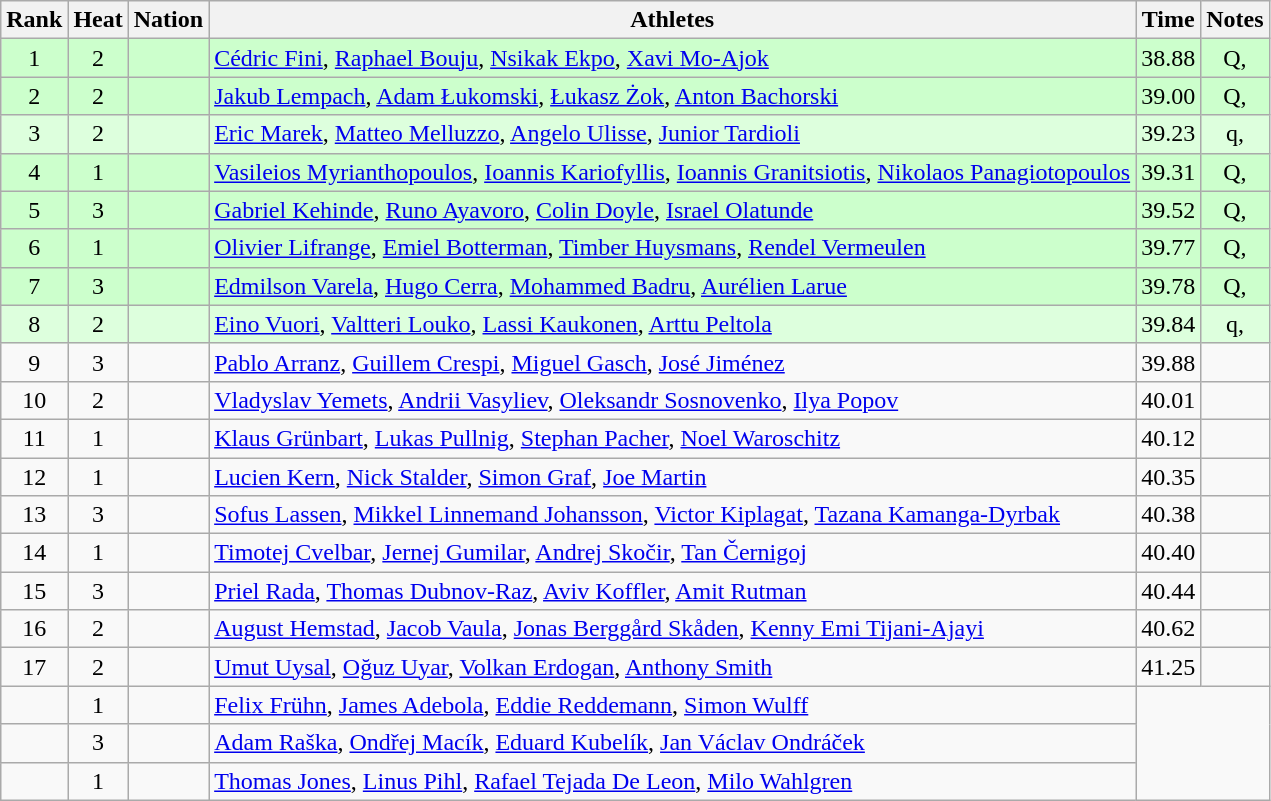<table class="wikitable sortable" style="text-align:center;">
<tr>
<th>Rank</th>
<th>Heat</th>
<th>Nation</th>
<th>Athletes</th>
<th>Time</th>
<th>Notes</th>
</tr>
<tr bgcolor=ccffcc>
<td>1</td>
<td>2</td>
<td align=left></td>
<td align=left><a href='#'>Cédric Fini</a>, <a href='#'>Raphael Bouju</a>, <a href='#'>Nsikak Ekpo</a>, <a href='#'>Xavi Mo-Ajok</a></td>
<td>38.88</td>
<td>Q, </td>
</tr>
<tr bgcolor=ccffcc>
<td>2</td>
<td>2</td>
<td align=left></td>
<td align=left><a href='#'>Jakub Lempach</a>, <a href='#'>Adam Łukomski</a>, <a href='#'>Łukasz Żok</a>, <a href='#'>Anton Bachorski</a></td>
<td>39.00</td>
<td>Q, </td>
</tr>
<tr bgcolor=ddffdd>
<td>3</td>
<td>2</td>
<td align=left></td>
<td align=left><a href='#'>Eric Marek</a>, <a href='#'>Matteo Melluzzo</a>, <a href='#'>Angelo Ulisse</a>, <a href='#'>Junior Tardioli</a></td>
<td>39.23</td>
<td>q, </td>
</tr>
<tr bgcolor=ccffcc>
<td>4</td>
<td>1</td>
<td align=left></td>
<td align=left><a href='#'>Vasileios Myrianthopoulos</a>, <a href='#'>Ioannis Kariofyllis</a>, <a href='#'>Ioannis Granitsiotis</a>, <a href='#'>Nikolaos Panagiotopoulos</a></td>
<td>39.31</td>
<td>Q, </td>
</tr>
<tr bgcolor=ccffcc>
<td>5</td>
<td>3</td>
<td align=left></td>
<td align=left><a href='#'>Gabriel Kehinde</a>, <a href='#'>Runo Ayavoro</a>, <a href='#'>Colin Doyle</a>, <a href='#'>Israel Olatunde</a></td>
<td>39.52</td>
<td>Q, </td>
</tr>
<tr bgcolor=ccffcc>
<td>6</td>
<td>1</td>
<td align=left></td>
<td align=left><a href='#'>Olivier Lifrange</a>, <a href='#'>Emiel Botterman</a>, <a href='#'>Timber Huysmans</a>, <a href='#'>Rendel Vermeulen</a></td>
<td>39.77</td>
<td>Q, </td>
</tr>
<tr bgcolor=ccffcc>
<td>7</td>
<td>3</td>
<td align=left></td>
<td align=left><a href='#'>Edmilson Varela</a>, <a href='#'>Hugo Cerra</a>, <a href='#'>Mohammed Badru</a>, <a href='#'>Aurélien Larue</a></td>
<td>39.78</td>
<td>Q, </td>
</tr>
<tr bgcolor=ddffdd>
<td>8</td>
<td>2</td>
<td align=left></td>
<td align=left><a href='#'>Eino Vuori</a>, <a href='#'>Valtteri Louko</a>, <a href='#'>Lassi Kaukonen</a>, <a href='#'>Arttu Peltola</a></td>
<td>39.84</td>
<td>q, </td>
</tr>
<tr>
<td>9</td>
<td>3</td>
<td align=left></td>
<td align=left><a href='#'>Pablo Arranz</a>, <a href='#'>Guillem Crespi</a>, <a href='#'>Miguel Gasch</a>, <a href='#'>José Jiménez</a></td>
<td>39.88</td>
<td></td>
</tr>
<tr>
<td>10</td>
<td>2</td>
<td align=left></td>
<td align=left><a href='#'>Vladyslav Yemets</a>, <a href='#'>Andrii Vasyliev</a>, <a href='#'>Oleksandr Sosnovenko</a>, <a href='#'>Ilya Popov</a></td>
<td>40.01</td>
<td></td>
</tr>
<tr>
<td>11</td>
<td>1</td>
<td align=left></td>
<td align=left><a href='#'>Klaus Grünbart</a>, <a href='#'>Lukas Pullnig</a>, <a href='#'>Stephan Pacher</a>, <a href='#'>Noel Waroschitz</a></td>
<td>40.12</td>
<td></td>
</tr>
<tr>
<td>12</td>
<td>1</td>
<td align=left></td>
<td align=left><a href='#'>Lucien Kern</a>, <a href='#'>Nick Stalder</a>, <a href='#'>Simon Graf</a>, <a href='#'>Joe Martin</a></td>
<td>40.35</td>
<td></td>
</tr>
<tr>
<td>13</td>
<td>3</td>
<td align=left></td>
<td align=left><a href='#'>Sofus Lassen</a>, <a href='#'>Mikkel Linnemand Johansson</a>, <a href='#'>Victor Kiplagat</a>, <a href='#'>Tazana Kamanga-Dyrbak</a></td>
<td>40.38</td>
<td></td>
</tr>
<tr>
<td>14</td>
<td>1</td>
<td align=left></td>
<td align=left><a href='#'>Timotej Cvelbar</a>, <a href='#'>Jernej Gumilar</a>, <a href='#'>Andrej Skočir</a>, <a href='#'>Tan Černigoj</a></td>
<td>40.40</td>
<td></td>
</tr>
<tr>
<td>15</td>
<td>3</td>
<td align=left></td>
<td align=left><a href='#'>Priel Rada</a>, <a href='#'>Thomas Dubnov-Raz</a>, <a href='#'>Aviv Koffler</a>, <a href='#'>Amit Rutman</a></td>
<td>40.44</td>
<td></td>
</tr>
<tr>
<td>16</td>
<td>2</td>
<td align=left></td>
<td align=left><a href='#'>August Hemstad</a>, <a href='#'>Jacob Vaula</a>, <a href='#'>Jonas Berggård Skåden</a>, <a href='#'>Kenny Emi Tijani-Ajayi</a></td>
<td>40.62</td>
<td></td>
</tr>
<tr>
<td>17</td>
<td>2</td>
<td align=left></td>
<td align=left><a href='#'>Umut Uysal</a>, <a href='#'>Oğuz Uyar</a>, <a href='#'>Volkan Erdogan</a>, <a href='#'>Anthony Smith</a></td>
<td>41.25</td>
<td></td>
</tr>
<tr>
<td></td>
<td>1</td>
<td align=left></td>
<td align=left><a href='#'>Felix Frühn</a>, <a href='#'>James Adebola</a>, <a href='#'>Eddie Reddemann</a>, <a href='#'>Simon Wulff</a></td>
<td colspan=2 rowspan=3></td>
</tr>
<tr>
<td></td>
<td>3</td>
<td align=left></td>
<td align=left><a href='#'>Adam Raška</a>, <a href='#'>Ondřej Macík</a>, <a href='#'>Eduard Kubelík</a>, <a href='#'>Jan Václav Ondráček</a></td>
</tr>
<tr>
<td></td>
<td>1</td>
<td align=left></td>
<td align=left><a href='#'>Thomas Jones</a>, <a href='#'>Linus Pihl</a>, <a href='#'>Rafael Tejada De Leon</a>, <a href='#'>Milo Wahlgren</a></td>
</tr>
</table>
